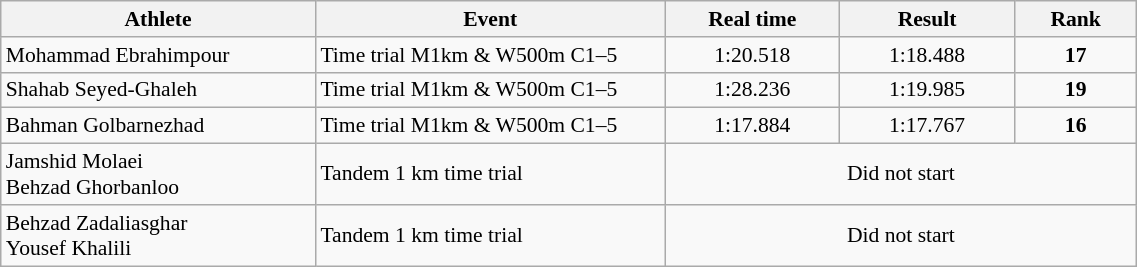<table class="wikitable" width="60%" style="text-align:center; font-size:90%">
<tr>
<th width="18%">Athlete</th>
<th width="20%">Event</th>
<th width="10%">Real time</th>
<th width="10%">Result</th>
<th width="7%">Rank</th>
</tr>
<tr>
<td align="left">Mohammad Ebrahimpour</td>
<td align="left">Time trial M1km & W500m C1–5</td>
<td>1:20.518</td>
<td>1:18.488</td>
<td><strong>17</strong></td>
</tr>
<tr>
<td align="left">Shahab Seyed-Ghaleh</td>
<td align="left">Time trial M1km & W500m C1–5</td>
<td>1:28.236</td>
<td>1:19.985</td>
<td><strong>19</strong></td>
</tr>
<tr>
<td align="left">Bahman Golbarnezhad</td>
<td align="left">Time trial M1km & W500m C1–5</td>
<td>1:17.884</td>
<td>1:17.767</td>
<td><strong>16</strong></td>
</tr>
<tr>
<td align="left">Jamshid Molaei<br>Behzad Ghorbanloo</td>
<td align="left">Tandem 1 km time trial</td>
<td colspan=3>Did not start</td>
</tr>
<tr>
<td align="left">Behzad Zadaliasghar<br>Yousef Khalili</td>
<td align="left">Tandem 1 km time trial</td>
<td colspan=3>Did not start</td>
</tr>
</table>
